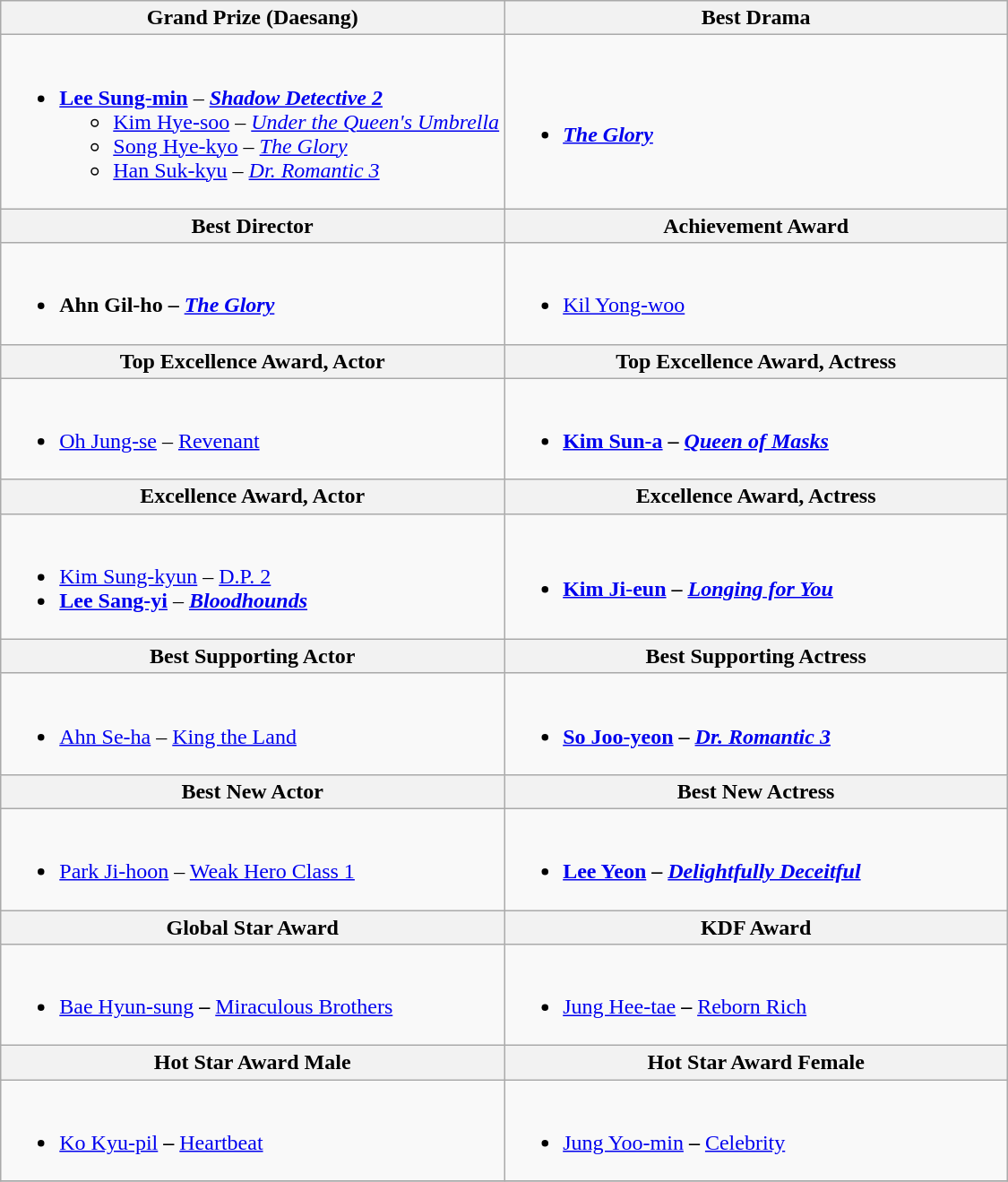<table class="wikitable">
<tr>
<th width="50%">Grand Prize (Daesang)</th>
<th ! width="50%">Best Drama</th>
</tr>
<tr>
<td valign="top"><br><ul><li><strong><a href='#'>Lee Sung-min</a></strong> – <strong><em><a href='#'>Shadow Detective 2</a></em></strong><ul><li><a href='#'>Kim Hye-soo</a> – <em><a href='#'>Under the Queen's Umbrella</a></em></li><li><a href='#'>Song Hye-kyo</a> – <em><a href='#'>The Glory</a></em></li><li><a href='#'>Han Suk-kyu</a> – <em><a href='#'>Dr. Romantic 3</a></em></li></ul></li></ul></td>
<td><br><ul><li><strong><em><a href='#'>The Glory</a></em></strong></li></ul></td>
</tr>
<tr>
<th>Best Director</th>
<th>Achievement Award</th>
</tr>
<tr>
<td><br><ul><li><strong>Ahn Gil-ho – <em><a href='#'>The Glory</a><strong><em></li></ul></td>
<td><br><ul><li></strong><a href='#'>Kil Yong-woo</a><strong></li></ul></td>
</tr>
<tr>
<th>Top Excellence Award, Actor</th>
<th>Top Excellence Award, Actress</th>
</tr>
<tr>
<td valign="top"><br><ul><li></strong><a href='#'>Oh Jung-se</a> – </em><a href='#'>Revenant</a></em></strong></li></ul></td>
<td><br><ul><li><strong><a href='#'>Kim Sun-a</a> – <em><a href='#'>Queen of Masks</a><strong><em></li></ul></td>
</tr>
<tr>
<th>Excellence Award, Actor</th>
<th>Excellence Award, Actress</th>
</tr>
<tr>
<td valign="top"><br><ul><li></strong><a href='#'>Kim Sung-kyun</a> – </em><a href='#'>D.P. 2</a></em></strong></li><li><strong><a href='#'>Lee Sang-yi</a></strong> – <strong><em><a href='#'>Bloodhounds</a></em></strong></li></ul></td>
<td><br><ul><li><strong><a href='#'>Kim Ji-eun</a> – <em><a href='#'>Longing for You</a><strong><em></li></ul></td>
</tr>
<tr>
<th>Best Supporting Actor</th>
<th>Best Supporting Actress</th>
</tr>
<tr>
<td valign="top"><br><ul><li></strong><a href='#'>Ahn Se-ha</a> – </em><a href='#'>King the Land</a></em></strong></li></ul></td>
<td><br><ul><li><strong><a href='#'>So Joo-yeon</a> – <em><a href='#'>Dr. Romantic 3</a><strong><em></li></ul></td>
</tr>
<tr>
<th>Best New Actor</th>
<th>Best New Actress</th>
</tr>
<tr>
<td valign="top"><br><ul><li></strong><a href='#'>Park Ji-hoon</a> – </em><a href='#'>Weak Hero Class 1</a></em></strong></li></ul></td>
<td valign="top"><br><ul><li><strong><a href='#'>Lee Yeon</a> – <em><a href='#'>Delightfully Deceitful</a><strong><em></li></ul></td>
</tr>
<tr>
<th>Global Star Award</th>
<th>KDF Award</th>
</tr>
<tr>
<td valign="top"><br><ul><li></strong><a href='#'>Bae Hyun-sung</a><strong> – </em></strong><a href='#'>Miraculous Brothers</a><strong><em></li></ul></td>
<td valign="top"><br><ul><li></strong><a href='#'>Jung Hee-tae</a><strong> – </em></strong><a href='#'>Reborn Rich</a><strong><em></li></ul></td>
</tr>
<tr>
<th>Hot Star Award Male</th>
<th>Hot Star Award Female</th>
</tr>
<tr>
<td valign="top"><br><ul><li></strong><a href='#'>Ko Kyu-pil</a><strong> – </em></strong><a href='#'>Heartbeat</a><strong><em></li></ul></td>
<td valign="top"><br><ul><li></strong><a href='#'>Jung Yoo-min</a><strong> – </em></strong><a href='#'>Celebrity</a><strong><em></li></ul></td>
</tr>
<tr>
</tr>
</table>
